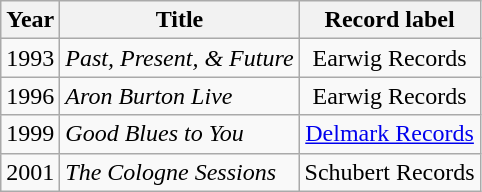<table class="wikitable sortable">
<tr>
<th>Year</th>
<th>Title</th>
<th>Record label</th>
</tr>
<tr>
<td>1993</td>
<td><em>Past, Present, & Future</em></td>
<td style="text-align:center;">Earwig Records</td>
</tr>
<tr>
<td>1996</td>
<td><em>Aron Burton Live</em></td>
<td style="text-align:center;">Earwig Records</td>
</tr>
<tr>
<td>1999</td>
<td><em>Good Blues to You</em></td>
<td style="text-align:center;"><a href='#'>Delmark Records</a></td>
</tr>
<tr>
<td>2001</td>
<td><em>The Cologne Sessions</em></td>
<td style="text-align:center;">Schubert Records</td>
</tr>
</table>
